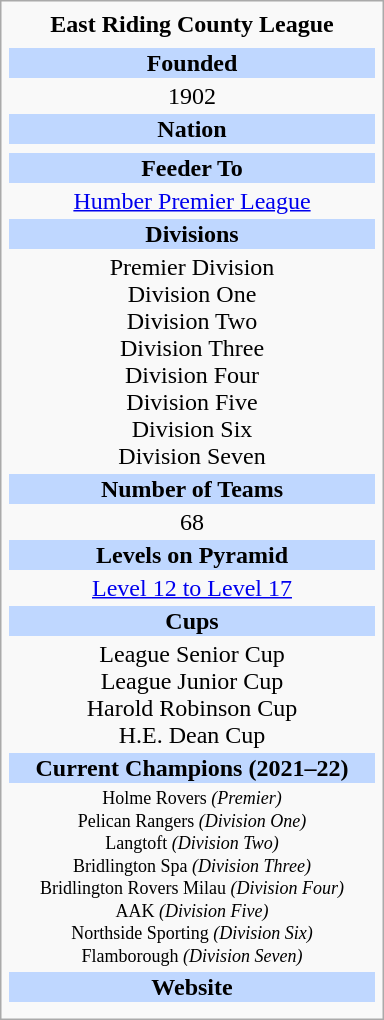<table class="infobox football" style="width: 16em; text-align: center;">
<tr>
<th style="">East Riding County League</th>
</tr>
<tr>
<td style="font-size: 11px; line-height: 15px;"></td>
</tr>
<tr>
<td style="background: #BFD7FF;"><strong>Founded</strong></td>
</tr>
<tr>
<td style="">1902</td>
</tr>
<tr>
<td style="background: #BFD7FF;"><strong>Nation</strong></td>
</tr>
<tr>
<td style=""></td>
</tr>
<tr>
<td style="background: #BFD7FF;"><strong>Feeder To</strong></td>
</tr>
<tr>
<td style=""><a href='#'>Humber Premier League</a><br></td>
</tr>
<tr>
<td style="background: #BFD7FF;"><strong>Divisions</strong></td>
</tr>
<tr>
<td style="">Premier Division<br>Division One<br>Division Two<br>Division Three<br>Division Four<br>Division Five<br>Division Six<br>Division Seven</td>
</tr>
<tr>
<td style="background: #BFD7FF;"><strong>Number of Teams</strong></td>
</tr>
<tr>
<td style="">68</td>
</tr>
<tr>
<td style="background: #BFD7FF;"><strong>Levels on Pyramid</strong></td>
</tr>
<tr>
<td style=""><a href='#'>Level 12 to Level 17</a></td>
</tr>
<tr>
<td style="background: #BFD7FF;"><strong>Cups</strong></td>
</tr>
<tr>
<td style="">League Senior Cup<br>League Junior Cup<br>Harold Robinson Cup<br>H.E. Dean Cup</td>
</tr>
<tr>
<td style="background: #BFD7FF;"><strong>Current Champions (2021–22)</strong></td>
</tr>
<tr>
<td style="font-size: 12px;">Holme Rovers <em>(Premier)</em><br>Pelican Rangers <em>(Division One)</em><br>Langtoft <em>(Division Two)</em><br>Bridlington Spa <em>(Division Three)</em><br>Bridlington Rovers Milau <em>(Division Four)</em><br>AAK <em>(Division Five)</em><br>Northside Sporting <em>(Division Six)</em><br>Flamborough <em>(Division Seven)</em></td>
</tr>
<tr>
<td style="background: #BFD7FF;"><strong>Website</strong></td>
</tr>
<tr>
<td style=""></td>
</tr>
<tr>
</tr>
</table>
